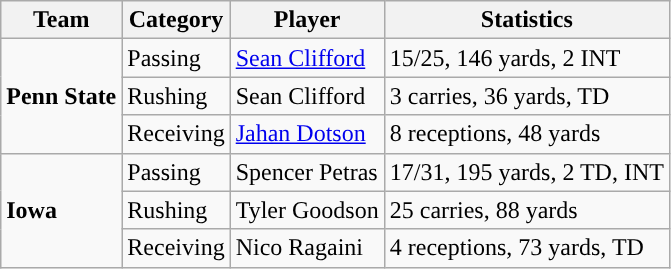<table class="wikitable" style="float: left;">
<tr>
<th>Team</th>
<th>Category</th>
<th>Player</th>
<th>Statistics</th>
</tr>
<tr>
<td rowspan=3><strong>Penn State</strong></td>
<td>Passing</td>
<td><a href='#'>Sean Clifford</a></td>
<td>15/25, 146 yards, 2 INT</td>
</tr>
<tr>
<td>Rushing</td>
<td>Sean Clifford</td>
<td>3 carries, 36 yards, TD</td>
</tr>
<tr>
<td>Receiving</td>
<td><a href='#'>Jahan Dotson</a></td>
<td>8 receptions, 48 yards</td>
</tr>
<tr>
<td rowspan=3><strong>Iowa</strong></td>
<td>Passing</td>
<td>Spencer Petras</td>
<td>17/31, 195 yards, 2 TD, INT</td>
</tr>
<tr>
<td>Rushing</td>
<td>Tyler Goodson</td>
<td>25 carries, 88 yards</td>
</tr>
<tr>
<td>Receiving</td>
<td>Nico Ragaini</td>
<td>4 receptions, 73 yards, TD</td>
</tr>
</table>
